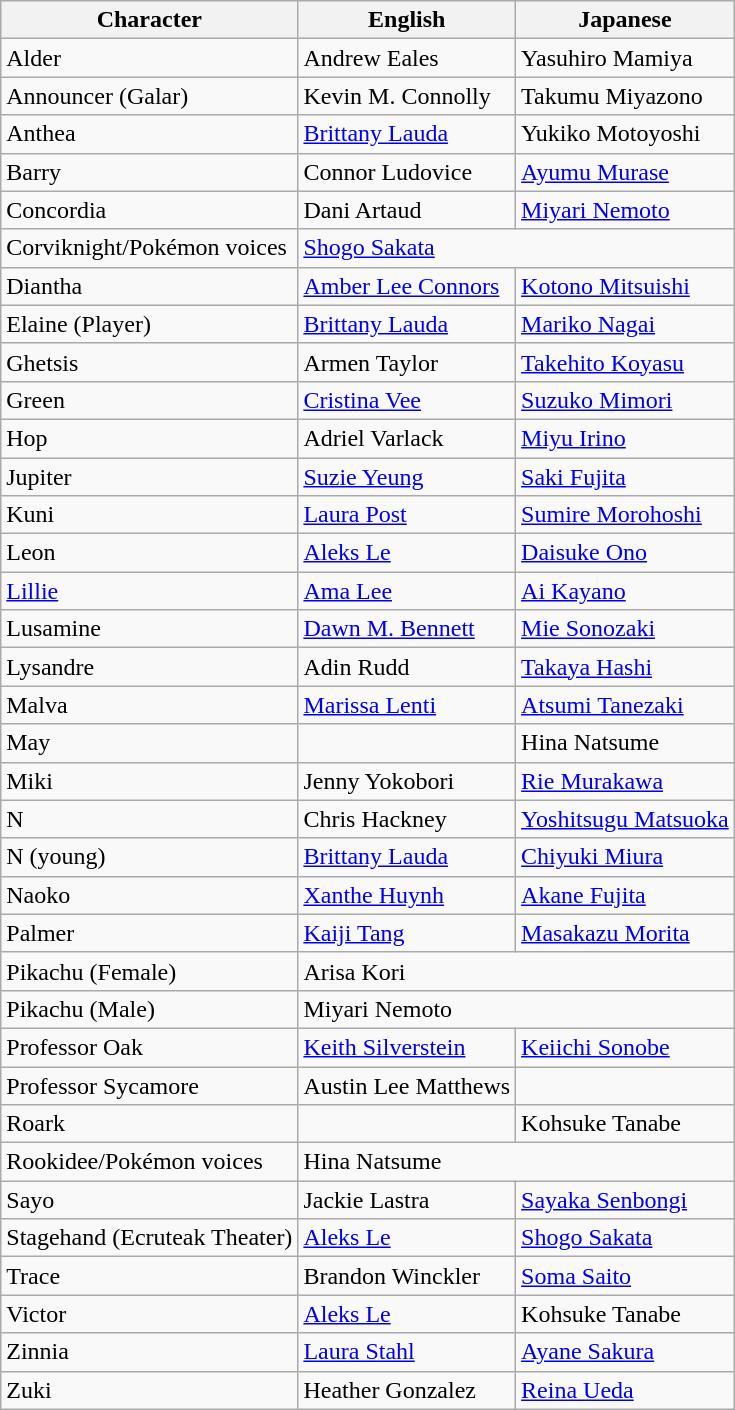<table class="wikitable">
<tr>
<th>Character</th>
<th>English</th>
<th>Japanese</th>
</tr>
<tr>
<td>Alder</td>
<td>Andrew Eales</td>
<td>Yasuhiro Mamiya</td>
</tr>
<tr>
<td>Announcer (Galar)</td>
<td>Kevin M. Connolly</td>
<td>Takumu Miyazono</td>
</tr>
<tr>
<td>Anthea</td>
<td><a href='#'>Brittany Lauda</a></td>
<td>Yukiko Motoyoshi</td>
</tr>
<tr>
<td>Barry</td>
<td>Connor Ludovice</td>
<td><a href='#'>Ayumu Murase</a></td>
</tr>
<tr>
<td>Concordia</td>
<td>Dani Artaud</td>
<td><a href='#'>Miyari Nemoto</a></td>
</tr>
<tr>
<td>Corviknight/Pokémon voices</td>
<td colspan=2><a href='#'>Shogo Sakata</a></td>
</tr>
<tr>
<td>Diantha</td>
<td><a href='#'>Amber Lee Connors</a></td>
<td><a href='#'>Kotono Mitsuishi</a></td>
</tr>
<tr>
<td>Elaine (Player)</td>
<td><a href='#'>Brittany Lauda</a></td>
<td><a href='#'>Mariko Nagai</a></td>
</tr>
<tr>
<td>Ghetsis</td>
<td>Armen Taylor</td>
<td><a href='#'>Takehito Koyasu</a></td>
</tr>
<tr>
<td>Green</td>
<td><a href='#'>Cristina Vee</a></td>
<td><a href='#'>Suzuko Mimori</a></td>
</tr>
<tr>
<td>Hop</td>
<td>Adriel Varlack</td>
<td><a href='#'>Miyu Irino</a></td>
</tr>
<tr>
<td>Jupiter</td>
<td><a href='#'>Suzie Yeung</a></td>
<td><a href='#'>Saki Fujita</a></td>
</tr>
<tr>
<td>Kuni</td>
<td><a href='#'>Laura Post</a></td>
<td><a href='#'>Sumire Morohoshi</a></td>
</tr>
<tr>
<td>Leon</td>
<td><a href='#'>Aleks Le</a></td>
<td><a href='#'>Daisuke Ono</a></td>
</tr>
<tr>
<td><a href='#'>Lillie</a></td>
<td><a href='#'>Ama Lee</a></td>
<td><a href='#'>Ai Kayano</a></td>
</tr>
<tr>
<td>Lusamine</td>
<td><a href='#'>Dawn M. Bennett</a></td>
<td><a href='#'>Mie Sonozaki</a></td>
</tr>
<tr>
<td>Lysandre</td>
<td>Adin Rudd</td>
<td><a href='#'>Takaya Hashi</a></td>
</tr>
<tr>
<td>Malva</td>
<td><a href='#'>Marissa Lenti</a></td>
<td><a href='#'>Atsumi Tanezaki</a></td>
</tr>
<tr>
<td>May</td>
<td></td>
<td>Hina Natsume</td>
</tr>
<tr>
<td>Miki</td>
<td>Jenny Yokobori</td>
<td><a href='#'>Rie Murakawa</a></td>
</tr>
<tr>
<td>N</td>
<td>Chris Hackney</td>
<td><a href='#'>Yoshitsugu Matsuoka</a></td>
</tr>
<tr>
<td>N (young)</td>
<td><a href='#'>Brittany Lauda</a></td>
<td><a href='#'>Chiyuki Miura</a></td>
</tr>
<tr>
<td>Naoko</td>
<td><a href='#'>Xanthe Huynh</a></td>
<td><a href='#'>Akane Fujita</a></td>
</tr>
<tr>
<td>Palmer</td>
<td><a href='#'>Kaiji Tang</a></td>
<td><a href='#'>Masakazu Morita</a></td>
</tr>
<tr>
<td>Pikachu (Female)</td>
<td colspan=2>Arisa Kori</td>
</tr>
<tr>
<td>Pikachu (Male)</td>
<td colspan=2>Miyari Nemoto</td>
</tr>
<tr>
<td>Professor Oak</td>
<td><a href='#'>Keith Silverstein</a></td>
<td><a href='#'>Keiichi Sonobe</a></td>
</tr>
<tr>
<td>Professor Sycamore</td>
<td>Austin Lee Matthews</td>
<td></td>
</tr>
<tr>
<td>Roark</td>
<td></td>
<td>Kohsuke Tanabe</td>
</tr>
<tr>
<td>Rookidee/Pokémon voices</td>
<td colspan=2>Hina Natsume</td>
</tr>
<tr>
<td>Sayo</td>
<td>Jackie Lastra</td>
<td><a href='#'>Sayaka Senbongi</a></td>
</tr>
<tr>
<td>Stagehand (Ecruteak Theater)</td>
<td><a href='#'>Aleks Le</a></td>
<td><a href='#'>Shogo Sakata</a></td>
</tr>
<tr>
<td>Trace</td>
<td>Brandon Winckler</td>
<td><a href='#'>Soma Saito</a></td>
</tr>
<tr>
<td>Victor</td>
<td><a href='#'>Aleks Le</a></td>
<td>Kohsuke Tanabe</td>
</tr>
<tr>
<td>Zinnia</td>
<td><a href='#'>Laura Stahl</a></td>
<td><a href='#'>Ayane Sakura</a></td>
</tr>
<tr>
<td>Zuki</td>
<td>Heather Gonzalez</td>
<td><a href='#'>Reina Ueda</a></td>
</tr>
</table>
